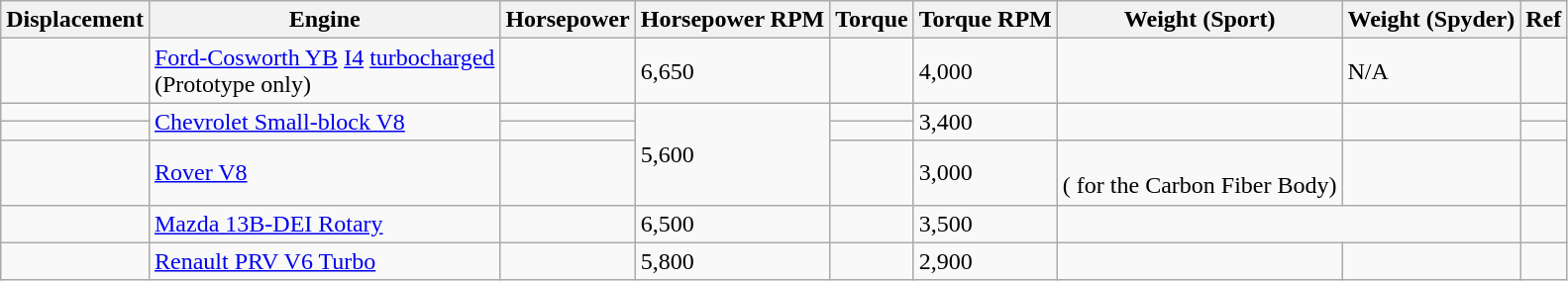<table class="wikitable sortable">
<tr>
<th>Displacement</th>
<th>Engine</th>
<th>Horsepower</th>
<th>Horsepower RPM</th>
<th>Torque</th>
<th>Torque RPM</th>
<th>Weight (Sport)</th>
<th>Weight (Spyder)</th>
<th>Ref</th>
</tr>
<tr>
<td></td>
<td><a href='#'>Ford-Cosworth YB</a> <a href='#'>I4</a> <a href='#'>turbocharged</a><br>(Prototype only)</td>
<td></td>
<td>6,650</td>
<td></td>
<td>4,000</td>
<td></td>
<td>N/A</td>
<td></td>
</tr>
<tr>
<td></td>
<td rowspan="2"><a href='#'>Chevrolet Small-block V8</a></td>
<td></td>
<td rowspan="3">5,600</td>
<td></td>
<td rowspan="2">3,400</td>
<td rowspan="2"></td>
<td rowspan="2"></td>
<td></td>
</tr>
<tr>
<td></td>
<td></td>
<td></td>
<td></td>
</tr>
<tr>
<td></td>
<td><a href='#'>Rover V8</a></td>
<td></td>
<td></td>
<td>3,000</td>
<td><br>( for the Carbon Fiber Body)</td>
<td></td>
<td></td>
</tr>
<tr>
<td></td>
<td><a href='#'>Mazda 13B-DEI Rotary</a></td>
<td></td>
<td>6,500</td>
<td></td>
<td>3,500</td>
<td colspan="2"></td>
<td></td>
</tr>
<tr>
<td></td>
<td><a href='#'>Renault PRV V6 Turbo</a></td>
<td></td>
<td>5,800</td>
<td></td>
<td>2,900</td>
<td></td>
<td></td>
<td></td>
</tr>
</table>
